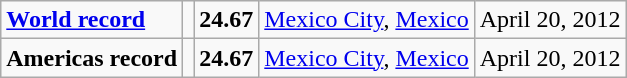<table class="wikitable">
<tr>
<td><strong><a href='#'>World record</a></strong></td>
<td></td>
<td><strong>24.67</strong></td>
<td><a href='#'>Mexico City</a>, <a href='#'>Mexico</a></td>
<td>April 20, 2012</td>
</tr>
<tr>
<td><strong>Americas record</strong></td>
<td></td>
<td><strong>24.67</strong></td>
<td><a href='#'>Mexico City</a>, <a href='#'>Mexico</a></td>
<td>April 20, 2012</td>
</tr>
</table>
